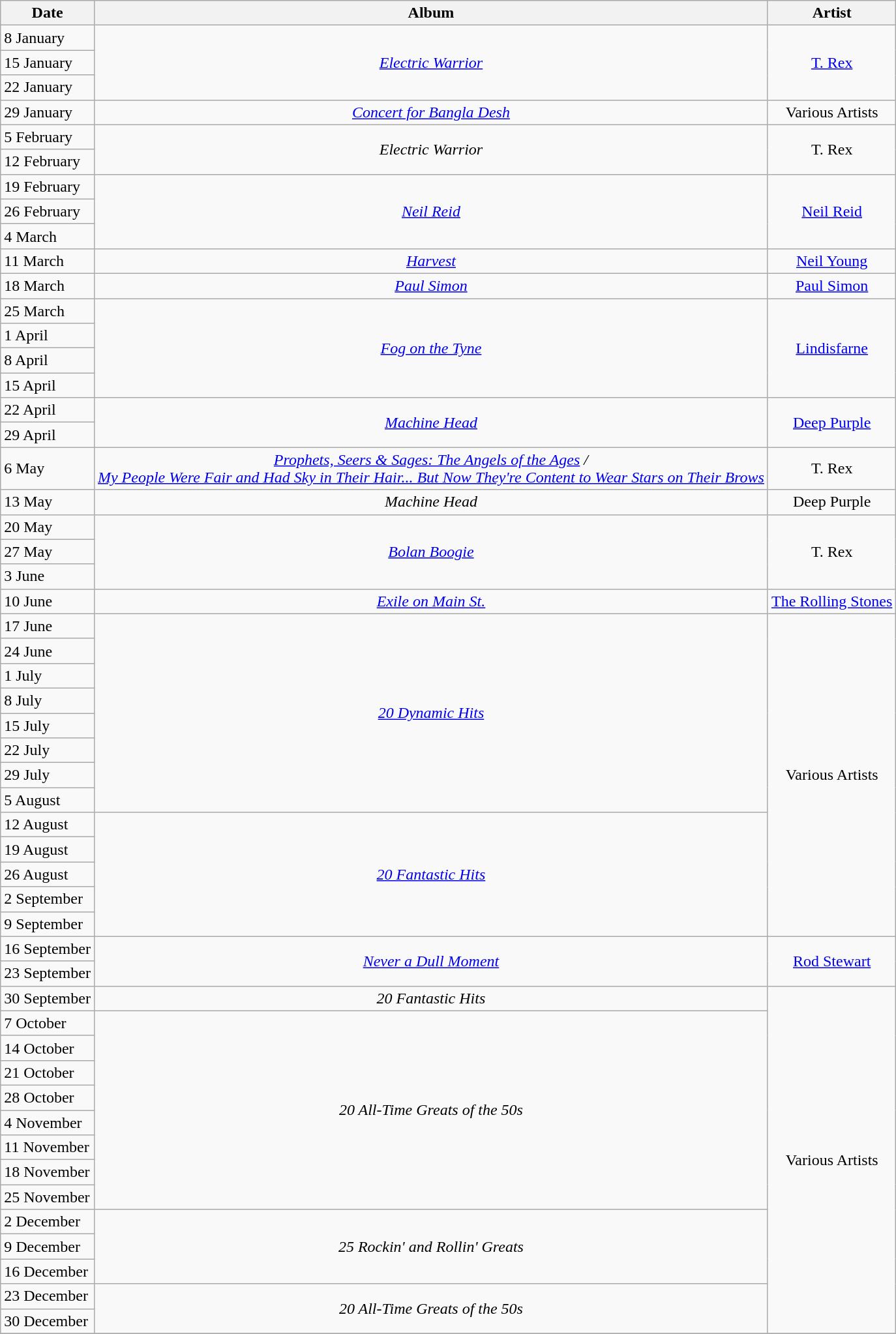<table class="wikitable">
<tr>
<th>Date</th>
<th>Album</th>
<th>Artist</th>
</tr>
<tr>
<td>8 January</td>
<td align="center" rowspan=3><em><a href='#'>Electric Warrior</a></em></td>
<td align="center" rowspan=3><a href='#'>T. Rex</a></td>
</tr>
<tr>
<td>15 January</td>
</tr>
<tr>
<td>22 January</td>
</tr>
<tr>
<td>29 January</td>
<td align="center" rowspan=1><em><a href='#'>Concert for Bangla Desh</a></em></td>
<td align="center" rowspan=1>Various Artists</td>
</tr>
<tr>
<td>5 February</td>
<td align="center" rowspan=2><em>Electric Warrior</em></td>
<td align="center" rowspan=2>T. Rex</td>
</tr>
<tr>
<td>12 February</td>
</tr>
<tr>
<td>19 February</td>
<td align="center" rowspan=3><em><a href='#'>Neil Reid</a></em></td>
<td align="center" rowspan=3><a href='#'>Neil Reid</a></td>
</tr>
<tr>
<td>26 February</td>
</tr>
<tr>
<td>4 March</td>
</tr>
<tr>
<td>11 March</td>
<td align="center" rowspan=1><em><a href='#'>Harvest</a></em></td>
<td align="center" rowspan=1><a href='#'>Neil Young</a></td>
</tr>
<tr>
<td>18 March</td>
<td align="center" rowspan=1><em><a href='#'>Paul Simon</a></em></td>
<td align="center" rowspan=1><a href='#'>Paul Simon</a></td>
</tr>
<tr>
<td>25 March</td>
<td align="center" rowspan=4><em><a href='#'>Fog on the Tyne</a></em></td>
<td align="center" rowspan=4><a href='#'>Lindisfarne</a></td>
</tr>
<tr>
<td>1 April</td>
</tr>
<tr>
<td>8 April</td>
</tr>
<tr>
<td>15 April</td>
</tr>
<tr>
<td>22 April</td>
<td align="center" rowspan=2><em><a href='#'>Machine Head</a></em></td>
<td align="center" rowspan=2><a href='#'>Deep Purple</a></td>
</tr>
<tr>
<td>29 April</td>
</tr>
<tr>
<td>6 May</td>
<td align="center" rowspan=1><em><a href='#'>Prophets, Seers & Sages: The Angels of the Ages</a> / <br><a href='#'>My People Were Fair and Had Sky in Their Hair... But Now They're Content to Wear Stars on Their Brows</a></em></td>
<td align="center" rowspan=1>T. Rex</td>
</tr>
<tr>
<td>13 May</td>
<td align="center" rowspan=1><em>Machine Head</em></td>
<td align="center" rowspan=1>Deep Purple</td>
</tr>
<tr>
<td>20 May</td>
<td align="center" rowspan=3><em><a href='#'>Bolan Boogie</a></em></td>
<td align="center" rowspan=3>T. Rex</td>
</tr>
<tr>
<td>27 May</td>
</tr>
<tr>
<td>3 June</td>
</tr>
<tr>
<td>10 June</td>
<td align="center" rowspan=1><em><a href='#'>Exile on Main St.</a></em></td>
<td align="center" rowspan=1><a href='#'>The Rolling Stones</a></td>
</tr>
<tr>
<td>17 June</td>
<td align="center" rowspan=8><em><a href='#'>20 Dynamic Hits</a></em></td>
<td align="center" rowspan=13>Various Artists</td>
</tr>
<tr>
<td>24 June</td>
</tr>
<tr>
<td>1 July</td>
</tr>
<tr>
<td>8 July</td>
</tr>
<tr>
<td>15 July</td>
</tr>
<tr>
<td>22 July</td>
</tr>
<tr>
<td>29 July</td>
</tr>
<tr>
<td>5 August</td>
</tr>
<tr>
<td>12 August</td>
<td align="center" rowspan=5><em><a href='#'>20 Fantastic Hits</a></em></td>
</tr>
<tr>
<td>19 August</td>
</tr>
<tr>
<td>26 August</td>
</tr>
<tr>
<td>2 September</td>
</tr>
<tr>
<td>9 September</td>
</tr>
<tr>
<td>16 September</td>
<td align="center" rowspan=2><em><a href='#'>Never a Dull Moment</a></em></td>
<td align="center" rowspan=2><a href='#'>Rod Stewart</a></td>
</tr>
<tr>
<td>23 September</td>
</tr>
<tr>
<td>30 September</td>
<td align="center" rowspan=1><em>20 Fantastic Hits</em></td>
<td align="center" rowspan=14>Various Artists</td>
</tr>
<tr>
<td>7 October</td>
<td align="center" rowspan=8><em>20 All-Time Greats of the 50s</em></td>
</tr>
<tr>
<td>14 October</td>
</tr>
<tr>
<td>21 October</td>
</tr>
<tr>
<td>28 October</td>
</tr>
<tr>
<td>4 November</td>
</tr>
<tr>
<td>11 November</td>
</tr>
<tr>
<td>18 November</td>
</tr>
<tr>
<td>25 November</td>
</tr>
<tr>
<td>2 December</td>
<td align="center" rowspan=3><em>25 Rockin' and Rollin' Greats</em></td>
</tr>
<tr>
<td>9 December</td>
</tr>
<tr>
<td>16 December</td>
</tr>
<tr>
<td>23 December</td>
<td align="center" rowspan=2><em>20 All-Time Greats of the 50s</em></td>
</tr>
<tr>
<td>30 December</td>
</tr>
<tr>
</tr>
</table>
